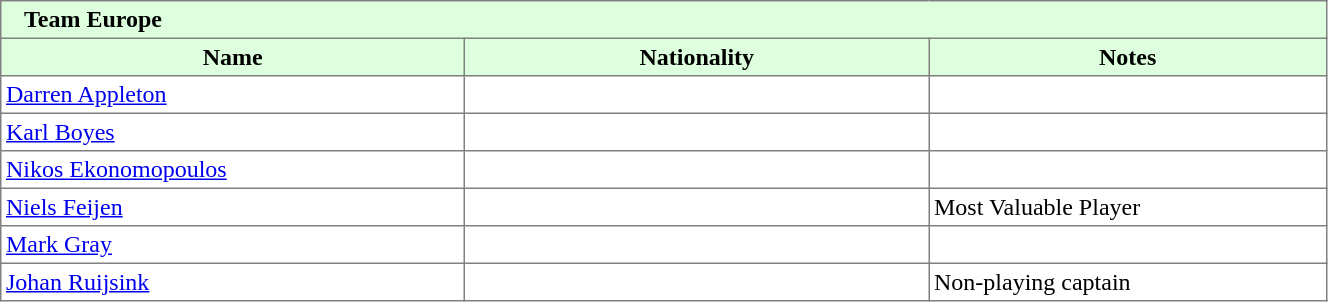<table border="1" cellpadding="3" width="70%" style="border-collapse: collapse;">
<tr bgcolor="#ddffdd">
<td colspan=3>   <strong>Team Europe</strong></td>
</tr>
<tr bgcolor="#ddffdd">
<th width=35%>Name</th>
<th width=35%>Nationality</th>
<th width=30%>Notes</th>
</tr>
<tr>
<td><a href='#'>Darren Appleton</a></td>
<td></td>
<td></td>
</tr>
<tr>
<td><a href='#'>Karl Boyes</a></td>
<td></td>
<td></td>
</tr>
<tr>
<td><a href='#'>Nikos Ekonomopoulos</a></td>
<td></td>
<td></td>
</tr>
<tr>
<td><a href='#'>Niels Feijen</a></td>
<td></td>
<td>Most Valuable Player</td>
</tr>
<tr>
<td><a href='#'>Mark Gray</a></td>
<td></td>
<td></td>
</tr>
<tr>
<td><a href='#'>Johan Ruijsink</a></td>
<td></td>
<td>Non-playing captain</td>
</tr>
</table>
